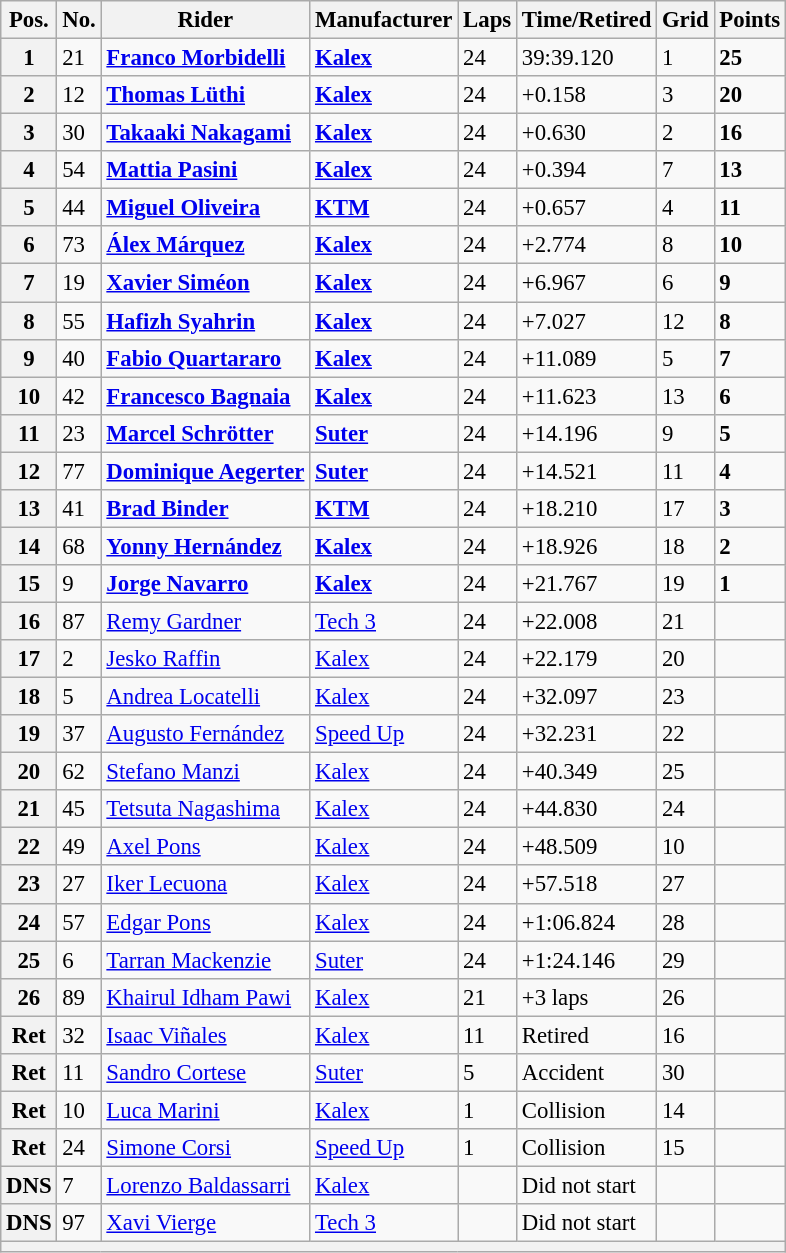<table class="wikitable" style="font-size: 95%;">
<tr>
<th>Pos.</th>
<th>No.</th>
<th>Rider</th>
<th>Manufacturer</th>
<th>Laps</th>
<th>Time/Retired</th>
<th>Grid</th>
<th>Points</th>
</tr>
<tr>
<th>1</th>
<td>21</td>
<td> <strong><a href='#'>Franco Morbidelli</a></strong></td>
<td><strong><a href='#'>Kalex</a></strong></td>
<td>24</td>
<td>39:39.120</td>
<td>1</td>
<td><strong>25</strong></td>
</tr>
<tr>
<th>2</th>
<td>12</td>
<td> <strong><a href='#'>Thomas Lüthi</a></strong></td>
<td><strong><a href='#'>Kalex</a></strong></td>
<td>24</td>
<td>+0.158</td>
<td>3</td>
<td><strong>20</strong></td>
</tr>
<tr>
<th>3</th>
<td>30</td>
<td> <strong><a href='#'>Takaaki Nakagami</a></strong></td>
<td><strong><a href='#'>Kalex</a></strong></td>
<td>24</td>
<td>+0.630</td>
<td>2</td>
<td><strong>16</strong></td>
</tr>
<tr>
<th>4</th>
<td>54</td>
<td> <strong><a href='#'>Mattia Pasini</a></strong></td>
<td><strong><a href='#'>Kalex</a></strong></td>
<td>24</td>
<td>+0.394</td>
<td>7</td>
<td><strong>13</strong></td>
</tr>
<tr>
<th>5</th>
<td>44</td>
<td> <strong><a href='#'>Miguel Oliveira</a></strong></td>
<td><strong><a href='#'>KTM</a></strong></td>
<td>24</td>
<td>+0.657</td>
<td>4</td>
<td><strong>11</strong></td>
</tr>
<tr>
<th>6</th>
<td>73</td>
<td> <strong><a href='#'>Álex Márquez</a></strong></td>
<td><strong><a href='#'>Kalex</a></strong></td>
<td>24</td>
<td>+2.774</td>
<td>8</td>
<td><strong>10</strong></td>
</tr>
<tr>
<th>7</th>
<td>19</td>
<td> <strong><a href='#'>Xavier Siméon</a></strong></td>
<td><strong><a href='#'>Kalex</a></strong></td>
<td>24</td>
<td>+6.967</td>
<td>6</td>
<td><strong>9</strong></td>
</tr>
<tr>
<th>8</th>
<td>55</td>
<td> <strong><a href='#'>Hafizh Syahrin</a></strong></td>
<td><strong><a href='#'>Kalex</a></strong></td>
<td>24</td>
<td>+7.027</td>
<td>12</td>
<td><strong>8</strong></td>
</tr>
<tr>
<th>9</th>
<td>40</td>
<td> <strong><a href='#'>Fabio Quartararo</a></strong></td>
<td><strong><a href='#'>Kalex</a></strong></td>
<td>24</td>
<td>+11.089</td>
<td>5</td>
<td><strong>7</strong></td>
</tr>
<tr>
<th>10</th>
<td>42</td>
<td> <strong><a href='#'>Francesco Bagnaia</a></strong></td>
<td><strong><a href='#'>Kalex</a></strong></td>
<td>24</td>
<td>+11.623</td>
<td>13</td>
<td><strong>6</strong></td>
</tr>
<tr>
<th>11</th>
<td>23</td>
<td> <strong><a href='#'>Marcel Schrötter</a></strong></td>
<td><strong><a href='#'>Suter</a></strong></td>
<td>24</td>
<td>+14.196</td>
<td>9</td>
<td><strong>5</strong></td>
</tr>
<tr>
<th>12</th>
<td>77</td>
<td> <strong><a href='#'>Dominique Aegerter</a></strong></td>
<td><strong><a href='#'>Suter</a></strong></td>
<td>24</td>
<td>+14.521</td>
<td>11</td>
<td><strong>4</strong></td>
</tr>
<tr>
<th>13</th>
<td>41</td>
<td> <strong><a href='#'>Brad Binder</a></strong></td>
<td><strong><a href='#'>KTM</a></strong></td>
<td>24</td>
<td>+18.210</td>
<td>17</td>
<td><strong>3</strong></td>
</tr>
<tr>
<th>14</th>
<td>68</td>
<td> <strong><a href='#'>Yonny Hernández</a></strong></td>
<td><strong><a href='#'>Kalex</a></strong></td>
<td>24</td>
<td>+18.926</td>
<td>18</td>
<td><strong>2</strong></td>
</tr>
<tr>
<th>15</th>
<td>9</td>
<td> <strong><a href='#'>Jorge Navarro</a></strong></td>
<td><strong><a href='#'>Kalex</a></strong></td>
<td>24</td>
<td>+21.767</td>
<td>19</td>
<td><strong>1</strong></td>
</tr>
<tr>
<th>16</th>
<td>87</td>
<td> <a href='#'>Remy Gardner</a></td>
<td><a href='#'>Tech 3</a></td>
<td>24</td>
<td>+22.008</td>
<td>21</td>
<td></td>
</tr>
<tr>
<th>17</th>
<td>2</td>
<td> <a href='#'>Jesko Raffin</a></td>
<td><a href='#'>Kalex</a></td>
<td>24</td>
<td>+22.179</td>
<td>20</td>
<td></td>
</tr>
<tr>
<th>18</th>
<td>5</td>
<td> <a href='#'>Andrea Locatelli</a></td>
<td><a href='#'>Kalex</a></td>
<td>24</td>
<td>+32.097</td>
<td>23</td>
<td></td>
</tr>
<tr>
<th>19</th>
<td>37</td>
<td> <a href='#'>Augusto Fernández</a></td>
<td><a href='#'>Speed Up</a></td>
<td>24</td>
<td>+32.231</td>
<td>22</td>
<td></td>
</tr>
<tr>
<th>20</th>
<td>62</td>
<td> <a href='#'>Stefano Manzi</a></td>
<td><a href='#'>Kalex</a></td>
<td>24</td>
<td>+40.349</td>
<td>25</td>
<td></td>
</tr>
<tr>
<th>21</th>
<td>45</td>
<td> <a href='#'>Tetsuta Nagashima</a></td>
<td><a href='#'>Kalex</a></td>
<td>24</td>
<td>+44.830</td>
<td>24</td>
<td></td>
</tr>
<tr>
<th>22</th>
<td>49</td>
<td> <a href='#'>Axel Pons</a></td>
<td><a href='#'>Kalex</a></td>
<td>24</td>
<td>+48.509</td>
<td>10</td>
<td></td>
</tr>
<tr>
<th>23</th>
<td>27</td>
<td> <a href='#'>Iker Lecuona</a></td>
<td><a href='#'>Kalex</a></td>
<td>24</td>
<td>+57.518</td>
<td>27</td>
<td></td>
</tr>
<tr>
<th>24</th>
<td>57</td>
<td> <a href='#'>Edgar Pons</a></td>
<td><a href='#'>Kalex</a></td>
<td>24</td>
<td>+1:06.824</td>
<td>28</td>
<td></td>
</tr>
<tr>
<th>25</th>
<td>6</td>
<td> <a href='#'>Tarran Mackenzie</a></td>
<td><a href='#'>Suter</a></td>
<td>24</td>
<td>+1:24.146</td>
<td>29</td>
<td></td>
</tr>
<tr>
<th>26</th>
<td>89</td>
<td> <a href='#'>Khairul Idham Pawi</a></td>
<td><a href='#'>Kalex</a></td>
<td>21</td>
<td>+3 laps</td>
<td>26</td>
<td></td>
</tr>
<tr>
<th>Ret</th>
<td>32</td>
<td> <a href='#'>Isaac Viñales</a></td>
<td><a href='#'>Kalex</a></td>
<td>11</td>
<td>Retired</td>
<td>16</td>
<td></td>
</tr>
<tr>
<th>Ret</th>
<td>11</td>
<td> <a href='#'>Sandro Cortese</a></td>
<td><a href='#'>Suter</a></td>
<td>5</td>
<td>Accident</td>
<td>30</td>
<td></td>
</tr>
<tr>
<th>Ret</th>
<td>10</td>
<td> <a href='#'>Luca Marini</a></td>
<td><a href='#'>Kalex</a></td>
<td>1</td>
<td>Collision</td>
<td>14</td>
<td></td>
</tr>
<tr>
<th>Ret</th>
<td>24</td>
<td> <a href='#'>Simone Corsi</a></td>
<td><a href='#'>Speed Up</a></td>
<td>1</td>
<td>Collision</td>
<td>15</td>
<td></td>
</tr>
<tr>
<th>DNS</th>
<td>7</td>
<td> <a href='#'>Lorenzo Baldassarri</a></td>
<td><a href='#'>Kalex</a></td>
<td></td>
<td>Did not start</td>
<td></td>
<td></td>
</tr>
<tr>
<th>DNS</th>
<td>97</td>
<td> <a href='#'>Xavi Vierge</a></td>
<td><a href='#'>Tech 3</a></td>
<td></td>
<td>Did not start</td>
<td></td>
<td></td>
</tr>
<tr>
<th colspan=8></th>
</tr>
</table>
